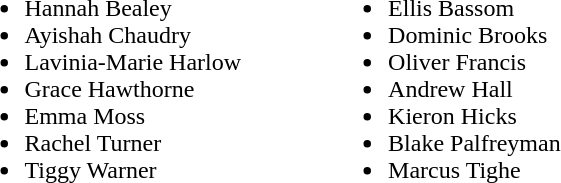<table>
<tr>
<td valign="top"><br><ul><li>Hannah Bealey</li><li>Ayishah Chaudry</li><li>Lavinia-Marie Harlow</li><li>Grace Hawthorne</li><li>Emma Moss</li><li>Rachel Turner</li><li>Tiggy Warner</li></ul></td>
<td width="50"> </td>
<td valign="top"><br><ul><li>Ellis Bassom</li><li>Dominic Brooks</li><li>Oliver Francis</li><li>Andrew Hall</li><li>Kieron Hicks</li><li>Blake Palfreyman</li><li>Marcus Tighe</li></ul></td>
</tr>
</table>
